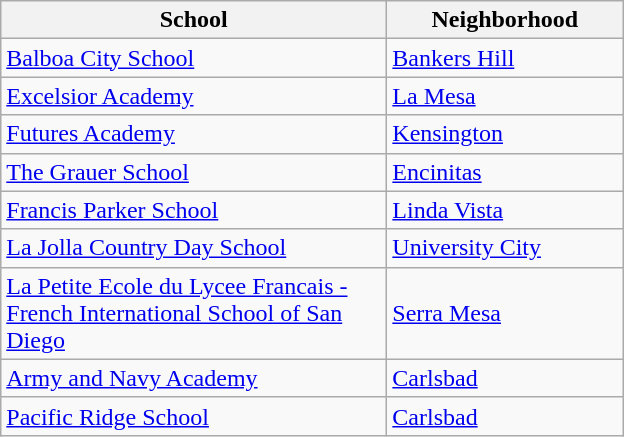<table class="wikitable">
<tr>
<th width="250">School</th>
<th width="150">Neighborhood</th>
</tr>
<tr>
<td><a href='#'>Balboa City School</a></td>
<td><a href='#'>Bankers Hill</a></td>
</tr>
<tr>
<td><a href='#'>Excelsior Academy</a></td>
<td><a href='#'>La Mesa</a></td>
</tr>
<tr>
<td><a href='#'>Futures Academy</a></td>
<td><a href='#'>Kensington</a></td>
</tr>
<tr>
<td><a href='#'>The Grauer School</a></td>
<td><a href='#'>Encinitas</a></td>
</tr>
<tr>
<td><a href='#'>Francis Parker School</a></td>
<td><a href='#'>Linda Vista</a></td>
</tr>
<tr>
<td><a href='#'>La Jolla Country Day School</a></td>
<td><a href='#'>University City</a></td>
</tr>
<tr>
<td><a href='#'>La Petite Ecole du Lycee Francais - French International School of San Diego</a></td>
<td><a href='#'>Serra Mesa</a></td>
</tr>
<tr>
<td><a href='#'>Army and Navy Academy</a></td>
<td><a href='#'>Carlsbad</a></td>
</tr>
<tr>
<td><a href='#'>Pacific Ridge School</a></td>
<td><a href='#'>Carlsbad</a></td>
</tr>
</table>
